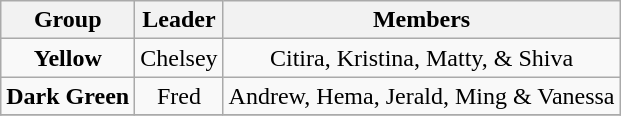<table class="wikitable" style="text-align:center;">
<tr>
<th>Group</th>
<th>Leader</th>
<th>Members</th>
</tr>
<tr>
<td><strong>Yellow</strong></td>
<td>Chelsey</td>
<td>Citira, Kristina, Matty, & Shiva</td>
</tr>
<tr>
<td><strong>Dark Green</strong></td>
<td>Fred</td>
<td>Andrew, Hema, Jerald, Ming & Vanessa</td>
</tr>
<tr>
</tr>
</table>
